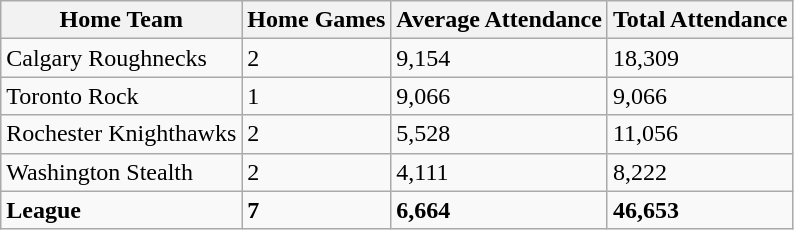<table class="wikitable sortable">
<tr>
<th>Home Team</th>
<th>Home Games</th>
<th>Average Attendance</th>
<th>Total Attendance</th>
</tr>
<tr>
<td>Calgary Roughnecks</td>
<td>2</td>
<td>9,154</td>
<td>18,309</td>
</tr>
<tr>
<td>Toronto Rock</td>
<td>1</td>
<td>9,066</td>
<td>9,066</td>
</tr>
<tr>
<td>Rochester Knighthawks</td>
<td>2</td>
<td>5,528</td>
<td>11,056</td>
</tr>
<tr>
<td>Washington Stealth</td>
<td>2</td>
<td>4,111</td>
<td>8,222</td>
</tr>
<tr class="sortbottom">
<td><strong>League</strong></td>
<td><strong>7</strong></td>
<td><strong>6,664</strong></td>
<td><strong>46,653</strong></td>
</tr>
</table>
